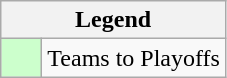<table class="wikitable">
<tr>
<th colspan=2>Legend</th>
</tr>
<tr>
<td bgcolor=#ccffcc width=20></td>
<td>Teams to Playoffs</td>
</tr>
</table>
